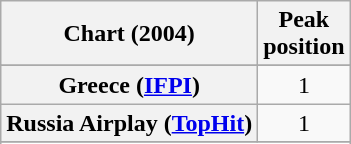<table class="wikitable plainrowheaders sortable" style="text-align:center;">
<tr>
<th scope="col">Chart (2004)</th>
<th scope="col">Peak<br>position</th>
</tr>
<tr>
</tr>
<tr>
</tr>
<tr>
<th scope="row">Greece (<a href='#'>IFPI</a>)</th>
<td>1</td>
</tr>
<tr>
<th scope="row">Russia Airplay (<a href='#'>TopHit</a>)</th>
<td>1</td>
</tr>
<tr>
</tr>
<tr>
</tr>
</table>
